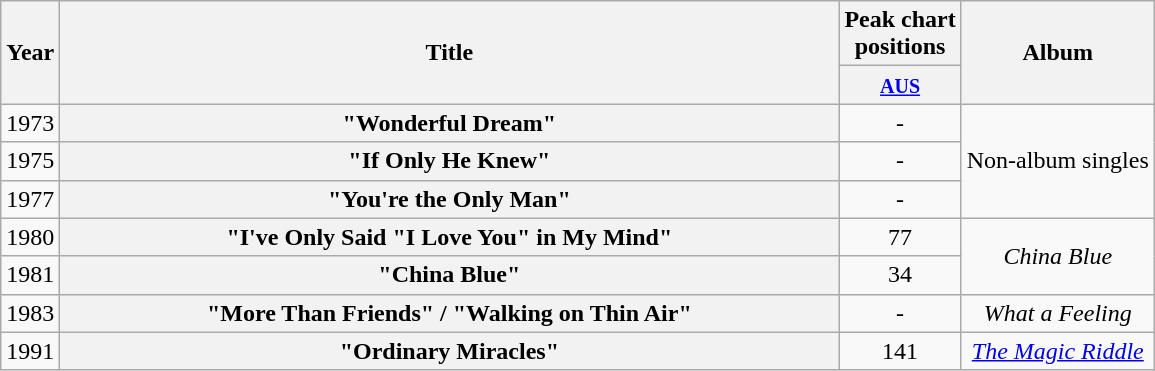<table class="wikitable plainrowheaders" style="text-align:center;" border="1">
<tr>
<th scope="col" rowspan="2">Year</th>
<th scope="col" rowspan="2" style="width:32em;">Title</th>
<th scope="col" colspan="1">Peak chart<br>positions</th>
<th scope="col" rowspan="2">Album</th>
</tr>
<tr>
<th scope="col" style="text-align:center;"><small><a href='#'>AUS</a></small><br></th>
</tr>
<tr>
<td>1973</td>
<th scope="row">"Wonderful Dream"</th>
<td style="text-align:center;">-</td>
<td rowspan="3">Non-album singles</td>
</tr>
<tr>
<td>1975</td>
<th scope="row">"If Only He Knew"</th>
<td style="text-align:center;">-</td>
</tr>
<tr>
<td>1977</td>
<th scope="row">"You're the Only Man"</th>
<td style="text-align:center;">-</td>
</tr>
<tr>
<td>1980</td>
<th scope="row">"I've Only Said "I Love You" in My Mind"</th>
<td style="text-align:center;">77</td>
<td rowspan="2"><em>China Blue</em></td>
</tr>
<tr>
<td>1981</td>
<th scope="row">"China Blue"</th>
<td style="text-align:center;">34</td>
</tr>
<tr>
<td>1983</td>
<th scope="row">"More Than Friends" / "Walking on Thin Air"</th>
<td style="text-align:center;">-</td>
<td><em>What a Feeling</em></td>
</tr>
<tr>
<td>1991</td>
<th scope="row">"Ordinary Miracles"</th>
<td style="text-align:center;">141</td>
<td><em><a href='#'>The Magic Riddle</a></em></td>
</tr>
</table>
